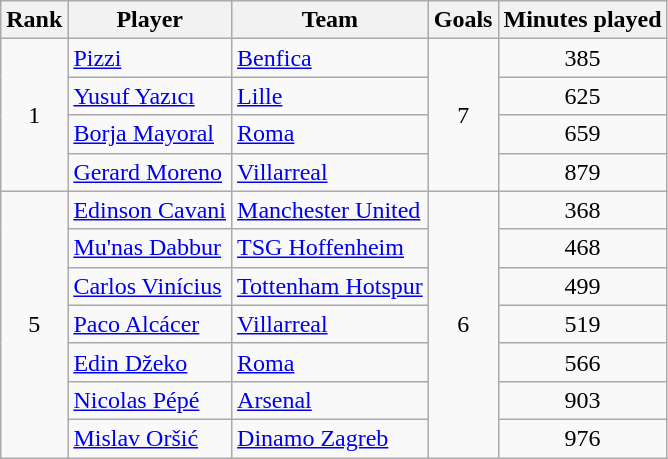<table class="wikitable" style="text-align:center">
<tr>
<th>Rank</th>
<th>Player</th>
<th>Team</th>
<th>Goals</th>
<th>Minutes played</th>
</tr>
<tr>
<td rowspan="4">1</td>
<td align=left> <a href='#'>Pizzi</a></td>
<td align=left> <a href='#'>Benfica</a></td>
<td rowspan="4">7</td>
<td>385</td>
</tr>
<tr>
<td align=left> <a href='#'>Yusuf Yazıcı</a></td>
<td align=left> <a href='#'>Lille</a></td>
<td>625</td>
</tr>
<tr>
<td align=left> <a href='#'>Borja Mayoral</a></td>
<td align=left> <a href='#'>Roma</a></td>
<td>659</td>
</tr>
<tr>
<td align=left> <a href='#'>Gerard Moreno</a></td>
<td align=left> <a href='#'>Villarreal</a></td>
<td>879</td>
</tr>
<tr>
<td rowspan="7">5</td>
<td align=left> <a href='#'>Edinson Cavani</a></td>
<td align=left> <a href='#'>Manchester United</a></td>
<td rowspan="7">6</td>
<td>368</td>
</tr>
<tr>
<td align=left> <a href='#'>Mu'nas Dabbur</a></td>
<td align=left> <a href='#'>TSG Hoffenheim</a></td>
<td>468</td>
</tr>
<tr>
<td align=left> <a href='#'>Carlos Vinícius</a></td>
<td align=left> <a href='#'>Tottenham Hotspur</a></td>
<td>499</td>
</tr>
<tr>
<td align=left> <a href='#'>Paco Alcácer</a></td>
<td align=left> <a href='#'>Villarreal</a></td>
<td>519</td>
</tr>
<tr>
<td align=left> <a href='#'>Edin Džeko</a></td>
<td align=left> <a href='#'>Roma</a></td>
<td>566</td>
</tr>
<tr>
<td align=left> <a href='#'>Nicolas Pépé</a></td>
<td align=left> <a href='#'>Arsenal</a></td>
<td>903</td>
</tr>
<tr>
<td align=left> <a href='#'>Mislav Oršić</a></td>
<td align=left> <a href='#'>Dinamo Zagreb</a></td>
<td>976</td>
</tr>
</table>
